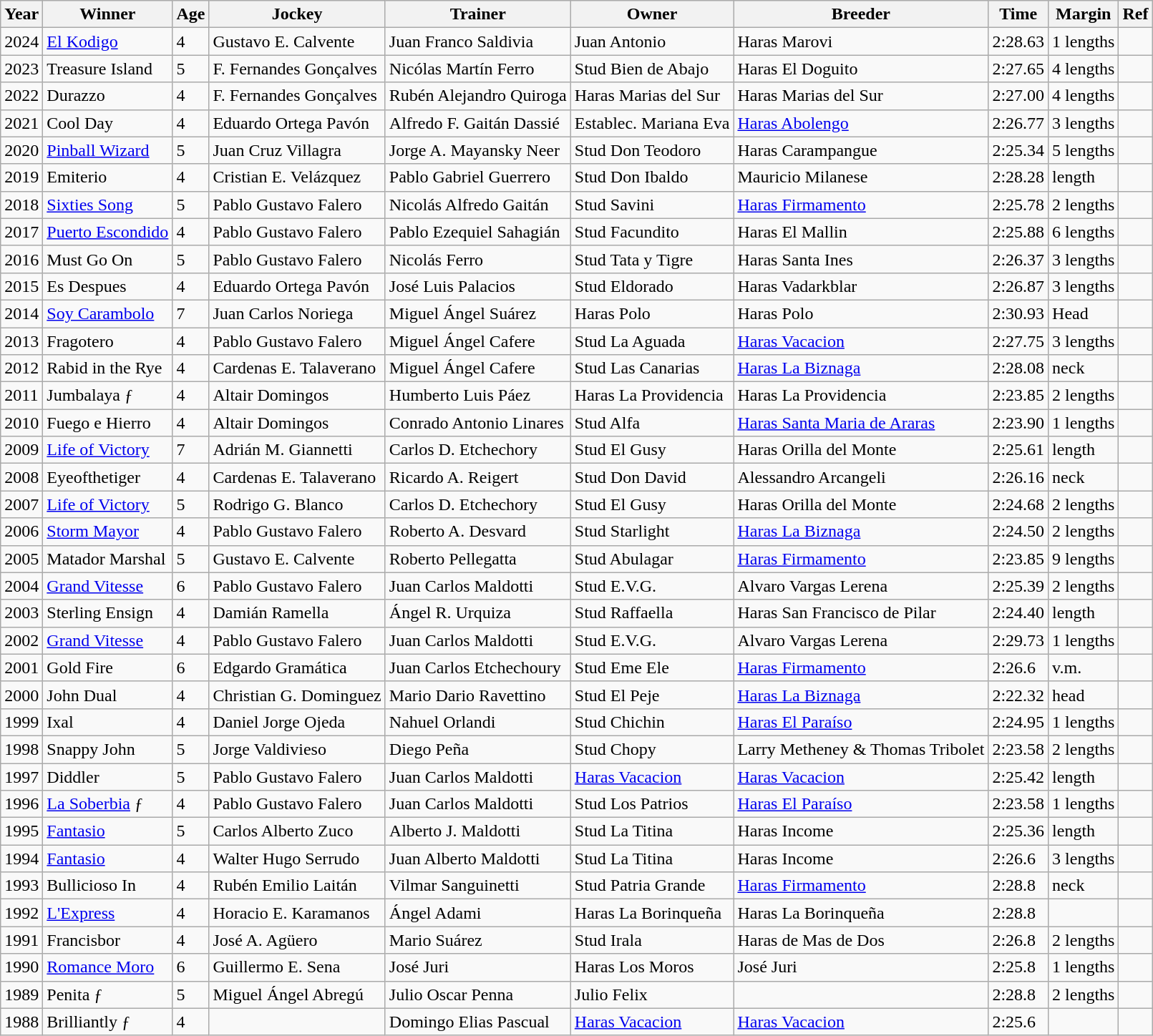<table class="wikitable">
<tr>
<th>Year</th>
<th>Winner</th>
<th>Age</th>
<th>Jockey</th>
<th>Trainer</th>
<th>Owner</th>
<th>Breeder</th>
<th>Time</th>
<th>Margin</th>
<th>Ref</th>
</tr>
<tr>
<td>2024</td>
<td><a href='#'>El Kodigo</a></td>
<td>4</td>
<td>Gustavo E. Calvente</td>
<td>Juan Franco Saldivia</td>
<td>Juan Antonio</td>
<td>Haras Marovi</td>
<td>2:28.63</td>
<td>1 lengths</td>
<td></td>
</tr>
<tr>
<td>2023</td>
<td>Treasure Island</td>
<td>5</td>
<td>F. Fernandes Gonçalves</td>
<td>Nicólas Martín Ferro</td>
<td>Stud Bien de Abajo</td>
<td>Haras El Doguito</td>
<td>2:27.65</td>
<td>4 lengths</td>
<td></td>
</tr>
<tr>
<td>2022</td>
<td>Durazzo</td>
<td>4</td>
<td>F. Fernandes Gonçalves</td>
<td>Rubén Alejandro Quiroga</td>
<td>Haras Marias del Sur</td>
<td>Haras Marias del Sur</td>
<td>2:27.00</td>
<td>4 lengths</td>
<td></td>
</tr>
<tr>
<td>2021</td>
<td>Cool Day</td>
<td>4</td>
<td>Eduardo Ortega Pavón</td>
<td>Alfredo F. Gaitán Dassié</td>
<td>Establec. Mariana Eva</td>
<td><a href='#'>Haras Abolengo</a></td>
<td>2:26.77</td>
<td>3 lengths</td>
<td></td>
</tr>
<tr>
<td>2020</td>
<td><a href='#'>Pinball Wizard</a></td>
<td>5</td>
<td>Juan Cruz Villagra</td>
<td>Jorge A. Mayansky Neer</td>
<td>Stud Don Teodoro</td>
<td>Haras Carampangue</td>
<td>2:25.34</td>
<td>5 lengths</td>
<td></td>
</tr>
<tr>
<td>2019</td>
<td>Emiterio</td>
<td>4</td>
<td>Cristian E. Velázquez</td>
<td>Pablo Gabriel Guerrero</td>
<td>Stud Don Ibaldo</td>
<td>Mauricio Milanese</td>
<td>2:28.28</td>
<td> length</td>
<td></td>
</tr>
<tr>
<td>2018</td>
<td><a href='#'>Sixties Song</a></td>
<td>5</td>
<td>Pablo Gustavo Falero</td>
<td>Nicolás Alfredo Gaitán</td>
<td>Stud Savini</td>
<td><a href='#'>Haras Firmamento</a></td>
<td>2:25.78</td>
<td>2 lengths</td>
<td></td>
</tr>
<tr>
<td>2017</td>
<td><a href='#'>Puerto Escondido</a></td>
<td>4</td>
<td>Pablo Gustavo Falero</td>
<td>Pablo Ezequiel Sahagián</td>
<td>Stud Facundito</td>
<td>Haras El Mallin</td>
<td>2:25.88</td>
<td>6 lengths</td>
<td></td>
</tr>
<tr>
<td>2016</td>
<td>Must Go On</td>
<td>5</td>
<td>Pablo Gustavo Falero</td>
<td>Nicolás Ferro</td>
<td>Stud Tata y Tigre</td>
<td>Haras Santa Ines</td>
<td>2:26.37</td>
<td>3 lengths</td>
<td></td>
</tr>
<tr>
<td>2015</td>
<td>Es Despues</td>
<td>4</td>
<td>Eduardo Ortega Pavón</td>
<td>José Luis Palacios</td>
<td>Stud Eldorado</td>
<td>Haras Vadarkblar</td>
<td>2:26.87</td>
<td>3 lengths</td>
<td></td>
</tr>
<tr>
<td>2014</td>
<td><a href='#'>Soy Carambolo</a></td>
<td>7</td>
<td>Juan Carlos Noriega</td>
<td>Miguel Ángel Suárez</td>
<td>Haras Polo</td>
<td>Haras Polo</td>
<td>2:30.93</td>
<td>Head</td>
<td></td>
</tr>
<tr>
<td>2013</td>
<td>Fragotero</td>
<td>4</td>
<td>Pablo Gustavo Falero</td>
<td>Miguel Ángel Cafere</td>
<td>Stud La Aguada</td>
<td><a href='#'>Haras Vacacion</a></td>
<td>2:27.75</td>
<td>3 lengths</td>
<td></td>
</tr>
<tr>
<td>2012</td>
<td>Rabid in the Rye</td>
<td>4</td>
<td>Cardenas E. Talaverano</td>
<td>Miguel Ángel Cafere</td>
<td>Stud Las Canarias</td>
<td><a href='#'>Haras La Biznaga</a></td>
<td>2:28.08</td>
<td> neck</td>
<td></td>
</tr>
<tr>
<td>2011</td>
<td>Jumbalaya ƒ</td>
<td>4</td>
<td>Altair Domingos</td>
<td>Humberto Luis Páez</td>
<td>Haras La Providencia</td>
<td>Haras La Providencia</td>
<td>2:23.85</td>
<td>2 lengths</td>
<td></td>
</tr>
<tr>
<td>2010</td>
<td>Fuego e Hierro</td>
<td>4</td>
<td>Altair Domingos</td>
<td>Conrado Antonio Linares</td>
<td>Stud Alfa</td>
<td><a href='#'>Haras Santa Maria de Araras</a></td>
<td>2:23.90</td>
<td>1 lengths</td>
<td></td>
</tr>
<tr>
<td>2009</td>
<td><a href='#'>Life of Victory</a></td>
<td>7</td>
<td>Adrián M. Giannetti</td>
<td>Carlos D. Etchechory</td>
<td>Stud El Gusy</td>
<td>Haras Orilla del Monte</td>
<td>2:25.61</td>
<td> length</td>
<td></td>
</tr>
<tr>
<td>2008</td>
<td>Eyeofthetiger</td>
<td>4</td>
<td>Cardenas E. Talaverano</td>
<td>Ricardo A. Reigert</td>
<td>Stud Don David</td>
<td>Alessandro Arcangeli</td>
<td>2:26.16</td>
<td> neck</td>
<td></td>
</tr>
<tr>
<td>2007</td>
<td><a href='#'>Life of Victory</a></td>
<td>5</td>
<td>Rodrigo G. Blanco</td>
<td>Carlos D. Etchechory</td>
<td>Stud El Gusy</td>
<td>Haras Orilla del Monte</td>
<td>2:24.68</td>
<td>2 lengths</td>
<td></td>
</tr>
<tr>
<td>2006</td>
<td><a href='#'>Storm Mayor</a></td>
<td>4</td>
<td>Pablo Gustavo Falero</td>
<td>Roberto A. Desvard</td>
<td>Stud Starlight</td>
<td><a href='#'>Haras La Biznaga</a></td>
<td>2:24.50</td>
<td>2 lengths</td>
<td></td>
</tr>
<tr>
<td>2005</td>
<td>Matador Marshal</td>
<td>5</td>
<td>Gustavo E. Calvente</td>
<td>Roberto Pellegatta</td>
<td>Stud Abulagar</td>
<td><a href='#'>Haras Firmamento</a></td>
<td>2:23.85</td>
<td>9 lengths</td>
<td></td>
</tr>
<tr>
<td>2004</td>
<td><a href='#'>Grand Vitesse</a></td>
<td>6</td>
<td>Pablo Gustavo Falero</td>
<td>Juan Carlos Maldotti</td>
<td>Stud E.V.G.</td>
<td>Alvaro Vargas Lerena</td>
<td>2:25.39</td>
<td>2 lengths</td>
<td></td>
</tr>
<tr>
<td>2003</td>
<td>Sterling Ensign</td>
<td>4</td>
<td>Damián Ramella</td>
<td>Ángel R. Urquiza</td>
<td>Stud Raffaella</td>
<td>Haras San Francisco de Pilar</td>
<td>2:24.40</td>
<td> length</td>
<td></td>
</tr>
<tr>
<td>2002</td>
<td><a href='#'>Grand Vitesse</a></td>
<td>4</td>
<td>Pablo Gustavo Falero</td>
<td>Juan Carlos Maldotti</td>
<td>Stud E.V.G.</td>
<td>Alvaro Vargas Lerena</td>
<td>2:29.73</td>
<td>1 lengths</td>
<td></td>
</tr>
<tr>
<td>2001</td>
<td>Gold Fire</td>
<td>6</td>
<td>Edgardo Gramática</td>
<td>Juan Carlos Etchechoury</td>
<td>Stud Eme Ele</td>
<td><a href='#'>Haras Firmamento</a></td>
<td>2:26.6</td>
<td>v.m.</td>
<td></td>
</tr>
<tr>
<td>2000</td>
<td>John Dual</td>
<td>4</td>
<td>Christian G. Dominguez</td>
<td>Mario Dario Ravettino</td>
<td>Stud El Peje</td>
<td><a href='#'>Haras La Biznaga</a></td>
<td>2:22.32</td>
<td> head</td>
<td></td>
</tr>
<tr>
<td>1999</td>
<td>Ixal</td>
<td>4</td>
<td>Daniel Jorge Ojeda</td>
<td>Nahuel Orlandi</td>
<td>Stud Chichin</td>
<td><a href='#'>Haras El Paraíso</a></td>
<td>2:24.95</td>
<td>1 lengths</td>
<td></td>
</tr>
<tr>
<td>1998</td>
<td>Snappy John</td>
<td>5</td>
<td>Jorge Valdivieso</td>
<td>Diego Peña</td>
<td>Stud Chopy</td>
<td>Larry Metheney & Thomas Tribolet</td>
<td>2:23.58</td>
<td>2 lengths</td>
<td></td>
</tr>
<tr>
<td>1997</td>
<td>Diddler</td>
<td>5</td>
<td>Pablo Gustavo Falero</td>
<td>Juan Carlos Maldotti</td>
<td><a href='#'>Haras Vacacion</a></td>
<td><a href='#'>Haras Vacacion</a></td>
<td>2:25.42</td>
<td> length</td>
<td></td>
</tr>
<tr>
<td>1996</td>
<td><a href='#'>La Soberbia</a> ƒ</td>
<td>4</td>
<td>Pablo Gustavo Falero</td>
<td>Juan Carlos Maldotti</td>
<td>Stud Los Patrios</td>
<td><a href='#'>Haras El Paraíso</a></td>
<td>2:23.58</td>
<td>1 lengths</td>
<td></td>
</tr>
<tr>
<td>1995</td>
<td><a href='#'>Fantasio</a></td>
<td>5</td>
<td>Carlos Alberto Zuco</td>
<td>Alberto J. Maldotti</td>
<td>Stud La Titina</td>
<td>Haras Income</td>
<td>2:25.36</td>
<td> length</td>
<td></td>
</tr>
<tr>
<td>1994</td>
<td><a href='#'>Fantasio</a></td>
<td>4</td>
<td>Walter Hugo Serrudo</td>
<td>Juan Alberto Maldotti</td>
<td>Stud La Titina</td>
<td>Haras Income</td>
<td>2:26.6</td>
<td>3 lengths</td>
<td></td>
</tr>
<tr>
<td>1993</td>
<td>Bullicioso In</td>
<td>4</td>
<td>Rubén Emilio Laitán</td>
<td>Vilmar Sanguinetti</td>
<td>Stud Patria Grande</td>
<td><a href='#'>Haras Firmamento</a></td>
<td>2:28.8</td>
<td> neck</td>
<td></td>
</tr>
<tr>
<td>1992</td>
<td><a href='#'>L'Express</a></td>
<td>4</td>
<td>Horacio E. Karamanos</td>
<td>Ángel Adami</td>
<td>Haras La Borinqueña</td>
<td>Haras La Borinqueña</td>
<td>2:28.8</td>
<td></td>
<td></td>
</tr>
<tr>
<td>1991</td>
<td>Francisbor</td>
<td>4</td>
<td>José A. Agüero</td>
<td>Mario Suárez</td>
<td>Stud Irala</td>
<td>Haras de Mas de Dos</td>
<td>2:26.8</td>
<td>2 lengths</td>
<td></td>
</tr>
<tr>
<td>1990</td>
<td><a href='#'>Romance Moro</a></td>
<td>6</td>
<td>Guillermo E. Sena</td>
<td>José Juri</td>
<td>Haras Los Moros</td>
<td>José Juri</td>
<td>2:25.8</td>
<td>1 lengths</td>
<td></td>
</tr>
<tr>
<td>1989</td>
<td>Penita ƒ</td>
<td>5</td>
<td>Miguel Ángel Abregú</td>
<td>Julio Oscar Penna</td>
<td>Julio Felix</td>
<td></td>
<td>2:28.8</td>
<td>2 lengths</td>
<td></td>
</tr>
<tr>
<td>1988</td>
<td>Brilliantly ƒ</td>
<td>4</td>
<td></td>
<td>Domingo Elias Pascual</td>
<td><a href='#'>Haras Vacacion</a></td>
<td><a href='#'>Haras Vacacion</a></td>
<td>2:25.6</td>
<td></td>
<td></td>
</tr>
</table>
